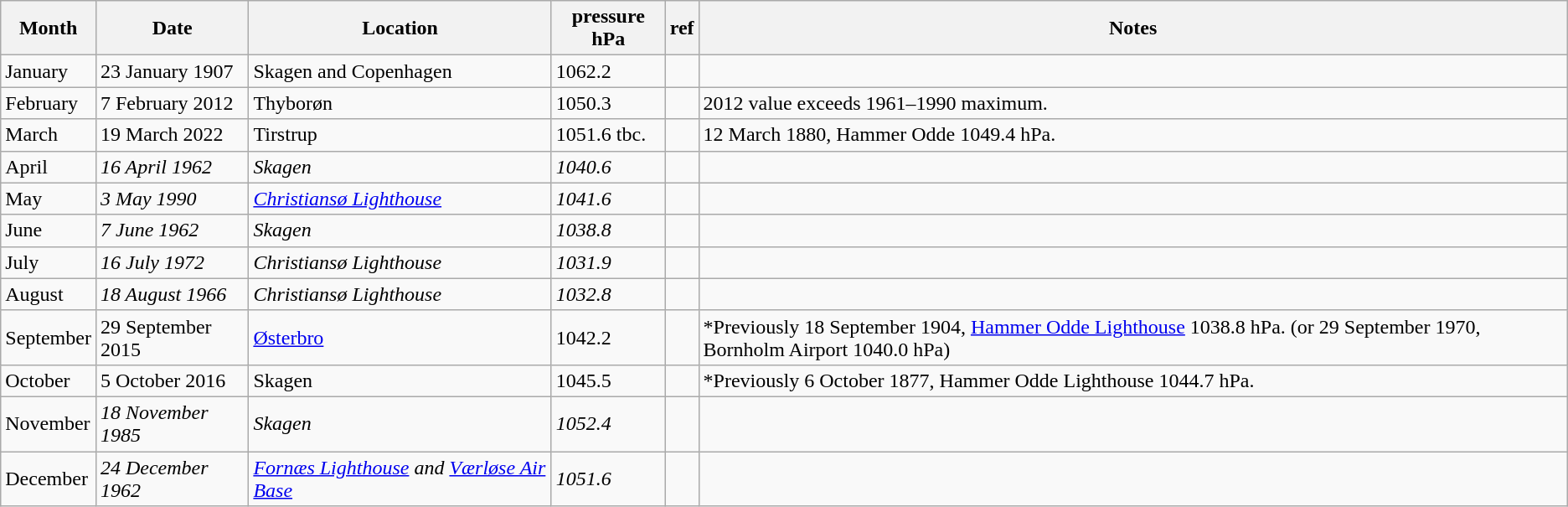<table class="wikitable sortable">
<tr>
<th>Month</th>
<th>Date</th>
<th class="unsortable">Location</th>
<th>pressure hPa</th>
<th class="unsortable">ref</th>
<th class="unsortable">Notes</th>
</tr>
<tr>
<td>January</td>
<td>23 January 1907</td>
<td>Skagen and Copenhagen</td>
<td>1062.2</td>
<td></td>
<td></td>
</tr>
<tr>
<td>February</td>
<td>7 February 2012</td>
<td>Thyborøn</td>
<td>1050.3</td>
<td></td>
<td>2012 value exceeds 1961–1990 maximum.</td>
</tr>
<tr>
<td>March</td>
<td>19 March 2022</td>
<td>Tirstrup</td>
<td>1051.6 tbc.</td>
<td></td>
<td>12 March 1880, Hammer Odde 1049.4 hPa.</td>
</tr>
<tr>
<td>April</td>
<td><em>16 April 1962</em></td>
<td><em>Skagen</em></td>
<td><em>1040.6</em></td>
<td></td>
<td></td>
</tr>
<tr>
<td>May</td>
<td><em>3 May 1990</em></td>
<td><em><a href='#'>Christiansø Lighthouse</a></em></td>
<td><em>1041.6</em></td>
<td></td>
<td></td>
</tr>
<tr>
<td>June</td>
<td><em>7 June 1962</em></td>
<td><em>Skagen</em></td>
<td><em>1038.8</em></td>
<td></td>
<td></td>
</tr>
<tr>
<td>July</td>
<td><em>16 July 1972</em></td>
<td><em>Christiansø Lighthouse</em></td>
<td><em>1031.9</em></td>
<td></td>
<td></td>
</tr>
<tr>
<td>August</td>
<td><em>18 August 1966</em></td>
<td><em>Christiansø Lighthouse</em></td>
<td><em>1032.8</em></td>
<td></td>
<td></td>
</tr>
<tr>
<td>September</td>
<td>29 September 2015</td>
<td><a href='#'>Østerbro</a></td>
<td>1042.2</td>
<td></td>
<td>*Previously 18 September 1904, <a href='#'>Hammer Odde Lighthouse</a> 1038.8 hPa. (or 29 September 1970, Bornholm Airport 1040.0 hPa)</td>
</tr>
<tr>
<td>October</td>
<td>5 October 2016</td>
<td>Skagen</td>
<td>1045.5</td>
<td></td>
<td>*Previously 6 October 1877, Hammer Odde Lighthouse 1044.7 hPa.</td>
</tr>
<tr>
<td>November</td>
<td><em>18 November 1985</em></td>
<td><em>Skagen</em></td>
<td><em>1052.4</em></td>
<td></td>
<td></td>
</tr>
<tr>
<td>December</td>
<td><em>24 December 1962</em></td>
<td><em><a href='#'>Fornæs Lighthouse</a> and <a href='#'>Værløse Air Base</a></em></td>
<td><em>1051.6</em></td>
<td></td>
<td></td>
</tr>
</table>
